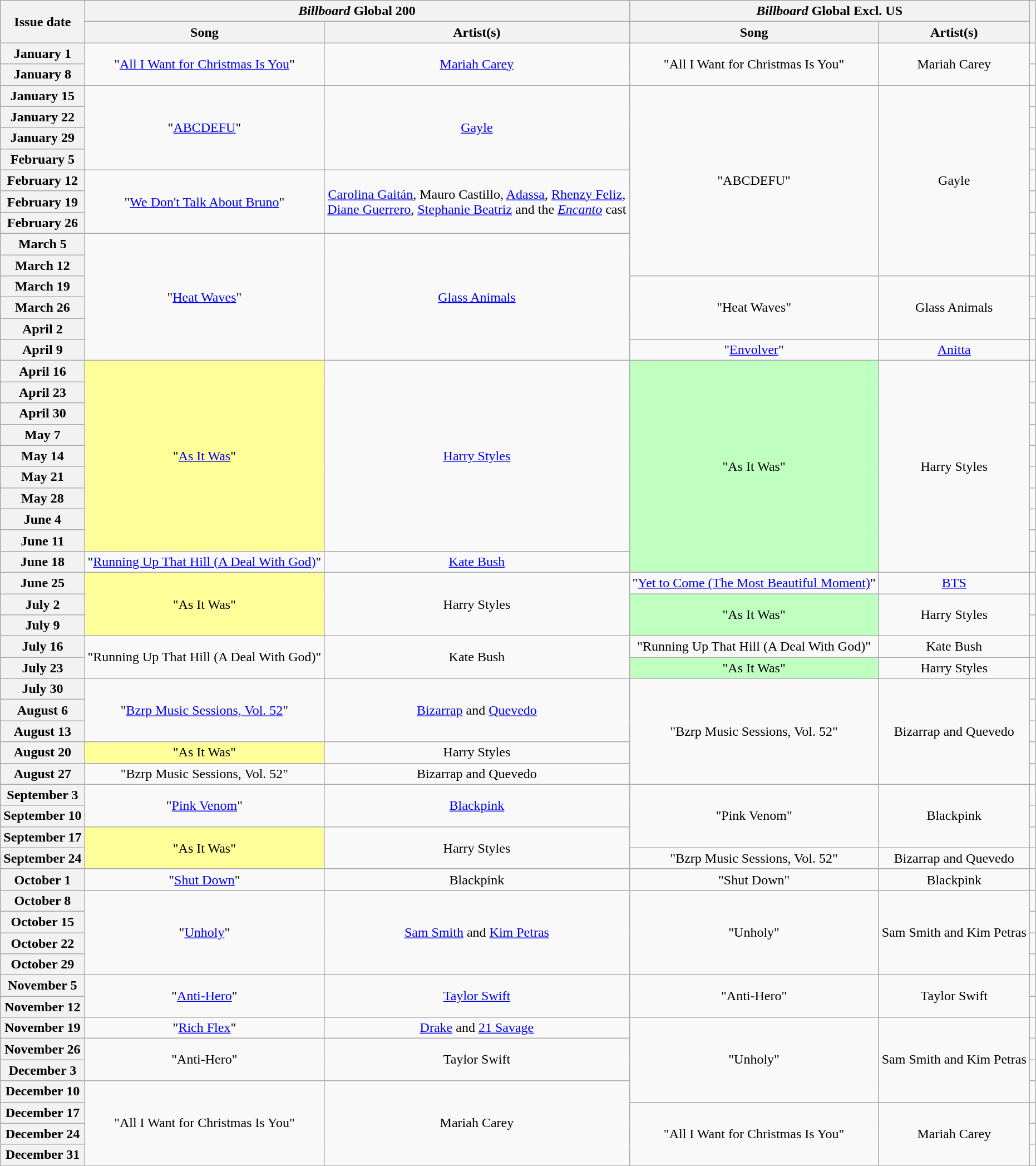<table class="wikitable plainrowheaders sortable" style="text-align: center">
<tr>
<th rowspan="2">Issue date</th>
<th colspan="2"><em>Billboard</em> Global 200</th>
<th colspan="2"><em>Billboard</em> Global Excl. US</th>
<th rowspan="2" class="unsortable"></th>
</tr>
<tr>
<th>Song</th>
<th>Artist(s)</th>
<th>Song</th>
<th>Artist(s)</th>
</tr>
<tr>
<th scope="row">January 1</th>
<td rowspan="2">"<a href='#'>All I Want for Christmas Is You</a>"</td>
<td rowspan="2"><a href='#'>Mariah Carey</a></td>
<td rowspan="2">"All I Want for Christmas Is You"</td>
<td rowspan="2">Mariah Carey</td>
<td></td>
</tr>
<tr>
<th scope="row">January 8</th>
<td></td>
</tr>
<tr>
<th scope="row">January 15</th>
<td rowspan="4">"<a href='#'>ABCDEFU</a>"</td>
<td rowspan="4"><a href='#'>Gayle</a></td>
<td rowspan="9">"ABCDEFU"</td>
<td rowspan="9">Gayle</td>
<td></td>
</tr>
<tr>
<th scope="row">January 22</th>
<td></td>
</tr>
<tr>
<th scope="row">January 29</th>
<td></td>
</tr>
<tr>
<th scope="row">February 5</th>
<td></td>
</tr>
<tr>
<th scope="row">February 12</th>
<td rowspan="3">"<a href='#'>We Don't Talk About Bruno</a>"</td>
<td rowspan="3"><a href='#'>Carolina Gaitán</a>, Mauro Castillo, <a href='#'>Adassa</a>, <a href='#'>Rhenzy Feliz</a>,<br> <a href='#'>Diane Guerrero</a>, <a href='#'>Stephanie Beatriz</a> and the <em><a href='#'>Encanto</a></em> cast</td>
<td></td>
</tr>
<tr>
<th scope="row">February 19</th>
<td></td>
</tr>
<tr>
<th scope="row">February 26</th>
<td></td>
</tr>
<tr>
<th scope="row">March 5</th>
<td rowspan="6">"<a href='#'>Heat Waves</a>"</td>
<td rowspan="6"><a href='#'>Glass Animals</a></td>
<td></td>
</tr>
<tr>
<th scope="row">March 12</th>
<td></td>
</tr>
<tr>
<th scope="row">March 19</th>
<td rowspan="3">"Heat Waves"</td>
<td rowspan="3">Glass Animals</td>
<td></td>
</tr>
<tr>
<th scope="row">March 26</th>
<td></td>
</tr>
<tr>
<th scope="row">April 2</th>
<td></td>
</tr>
<tr>
<th scope="row">April 9</th>
<td>"<a href='#'>Envolver</a>"</td>
<td><a href='#'>Anitta</a></td>
<td></td>
</tr>
<tr>
<th scope="row">April 16</th>
<td bgcolor=#FFFF99 rowspan="9">"<a href='#'>As It Was</a>" </td>
<td rowspan="9"><a href='#'>Harry Styles</a></td>
<td bgcolor=#BFFFC0 rowspan="10">"As It Was" </td>
<td rowspan="10">Harry Styles</td>
<td></td>
</tr>
<tr>
<th scope="row">April 23</th>
<td></td>
</tr>
<tr>
<th scope="row">April 30</th>
<td></td>
</tr>
<tr>
<th scope="row">May 7</th>
<td></td>
</tr>
<tr>
<th scope="row">May 14</th>
<td></td>
</tr>
<tr>
<th scope="row">May 21</th>
<td></td>
</tr>
<tr>
<th scope="row">May 28</th>
<td></td>
</tr>
<tr>
<th scope="row">June 4</th>
<td></td>
</tr>
<tr>
<th scope="row">June 11</th>
<td></td>
</tr>
<tr>
<th scope="row">June 18</th>
<td>"<a href='#'>Running Up That Hill (A Deal With God)</a>"</td>
<td><a href='#'>Kate Bush</a></td>
<td></td>
</tr>
<tr>
<th scope="row">June 25</th>
<td bgcolor=#FFFF99 rowspan="3">"As It Was" </td>
<td rowspan="3">Harry Styles</td>
<td>"<a href='#'>Yet to Come (The Most Beautiful Moment)</a>"</td>
<td><a href='#'>BTS</a></td>
<td></td>
</tr>
<tr>
<th scope="row">July 2</th>
<td bgcolor=#BFFFC0 rowspan="2">"As It Was" </td>
<td rowspan="2">Harry Styles</td>
<td></td>
</tr>
<tr>
<th scope="row">July 9</th>
<td></td>
</tr>
<tr>
<th scope="row">July 16</th>
<td rowspan="2">"Running Up That Hill (A Deal With God)"</td>
<td rowspan="2">Kate Bush</td>
<td>"Running Up That Hill (A Deal With God)"</td>
<td>Kate Bush</td>
<td></td>
</tr>
<tr>
<th scope="row">July 23</th>
<td bgcolor=#BFFFC0>"As It Was" </td>
<td>Harry Styles</td>
<td></td>
</tr>
<tr>
<th scope="row">July 30</th>
<td rowspan="3">"<a href='#'>Bzrp Music Sessions, Vol. 52</a>"</td>
<td rowspan="3"><a href='#'>Bizarrap</a> and <a href='#'>Quevedo</a></td>
<td rowspan="5">"Bzrp Music Sessions, Vol. 52"</td>
<td rowspan="5">Bizarrap and Quevedo</td>
<td></td>
</tr>
<tr>
<th scope="row">August 6</th>
<td></td>
</tr>
<tr>
<th scope="row">August 13</th>
<td></td>
</tr>
<tr>
<th scope="row">August 20</th>
<td bgcolor=#FFFF99>"As It Was" </td>
<td>Harry Styles</td>
<td></td>
</tr>
<tr>
<th scope="row">August 27</th>
<td>"Bzrp Music Sessions, Vol. 52"</td>
<td>Bizarrap and Quevedo</td>
<td></td>
</tr>
<tr>
<th scope="row">September 3</th>
<td rowspan="2">"<a href='#'>Pink Venom</a>"</td>
<td rowspan="2"><a href='#'>Blackpink</a></td>
<td rowspan="3">"Pink Venom"</td>
<td rowspan="3">Blackpink</td>
<td></td>
</tr>
<tr>
<th scope="row">September 10</th>
<td></td>
</tr>
<tr>
<th scope="row">September 17</th>
<td bgcolor=#FFFF99 rowspan="2">"As It Was" </td>
<td rowspan="2">Harry Styles</td>
<td></td>
</tr>
<tr>
<th scope="row">September 24</th>
<td>"Bzrp Music Sessions, Vol. 52"</td>
<td>Bizarrap and Quevedo</td>
<td></td>
</tr>
<tr>
<th scope="row">October 1</th>
<td>"<a href='#'>Shut Down</a>"</td>
<td>Blackpink</td>
<td>"Shut Down"</td>
<td>Blackpink</td>
<td></td>
</tr>
<tr>
<th scope="row">October 8</th>
<td rowspan="4">"<a href='#'>Unholy</a>"</td>
<td rowspan="4"><a href='#'>Sam Smith</a> and <a href='#'>Kim Petras</a></td>
<td rowspan="4">"Unholy"</td>
<td rowspan="4">Sam Smith and Kim Petras</td>
<td></td>
</tr>
<tr>
<th scope="row">October 15</th>
<td></td>
</tr>
<tr>
<th scope="row">October 22</th>
<td></td>
</tr>
<tr>
<th scope="row">October 29</th>
<td></td>
</tr>
<tr>
<th scope="row">November 5</th>
<td rowspan="2">"<a href='#'>Anti-Hero</a>"</td>
<td rowspan="2"><a href='#'>Taylor Swift</a></td>
<td rowspan="2">"Anti-Hero"</td>
<td rowspan="2">Taylor Swift</td>
<td></td>
</tr>
<tr>
<th scope="row">November 12</th>
<td></td>
</tr>
<tr>
<th scope="row">November 19</th>
<td>"<a href='#'>Rich Flex</a>"</td>
<td><a href='#'>Drake</a> and <a href='#'>21 Savage</a></td>
<td rowspan="4">"Unholy"</td>
<td rowspan="4">Sam Smith and Kim Petras</td>
<td></td>
</tr>
<tr>
<th scope="row">November 26</th>
<td rowspan="2">"Anti-Hero"</td>
<td rowspan="2">Taylor Swift</td>
<td></td>
</tr>
<tr>
<th scope="row">December 3</th>
<td></td>
</tr>
<tr>
<th scope="row">December 10</th>
<td rowspan="4">"All I Want for Christmas Is You"</td>
<td rowspan="4">Mariah Carey</td>
<td></td>
</tr>
<tr>
<th scope="row">December 17</th>
<td rowspan="3">"All I Want for Christmas Is You"</td>
<td rowspan="3">Mariah Carey</td>
<td></td>
</tr>
<tr>
<th scope="row">December 24</th>
<td></td>
</tr>
<tr>
<th scope="row">December 31</th>
<td></td>
</tr>
</table>
